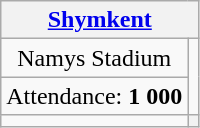<table class="wikitable" style="text-align:center;">
<tr>
<th colspan="4" align="center"><a href='#'>Shymkent</a></th>
</tr>
<tr>
<td>Namys Stadium</td>
</tr>
<tr>
<td>Attendance: <strong>1 000</strong></td>
</tr>
<tr>
<td></td>
<th rowspan=8 colspan=2></th>
</tr>
</table>
